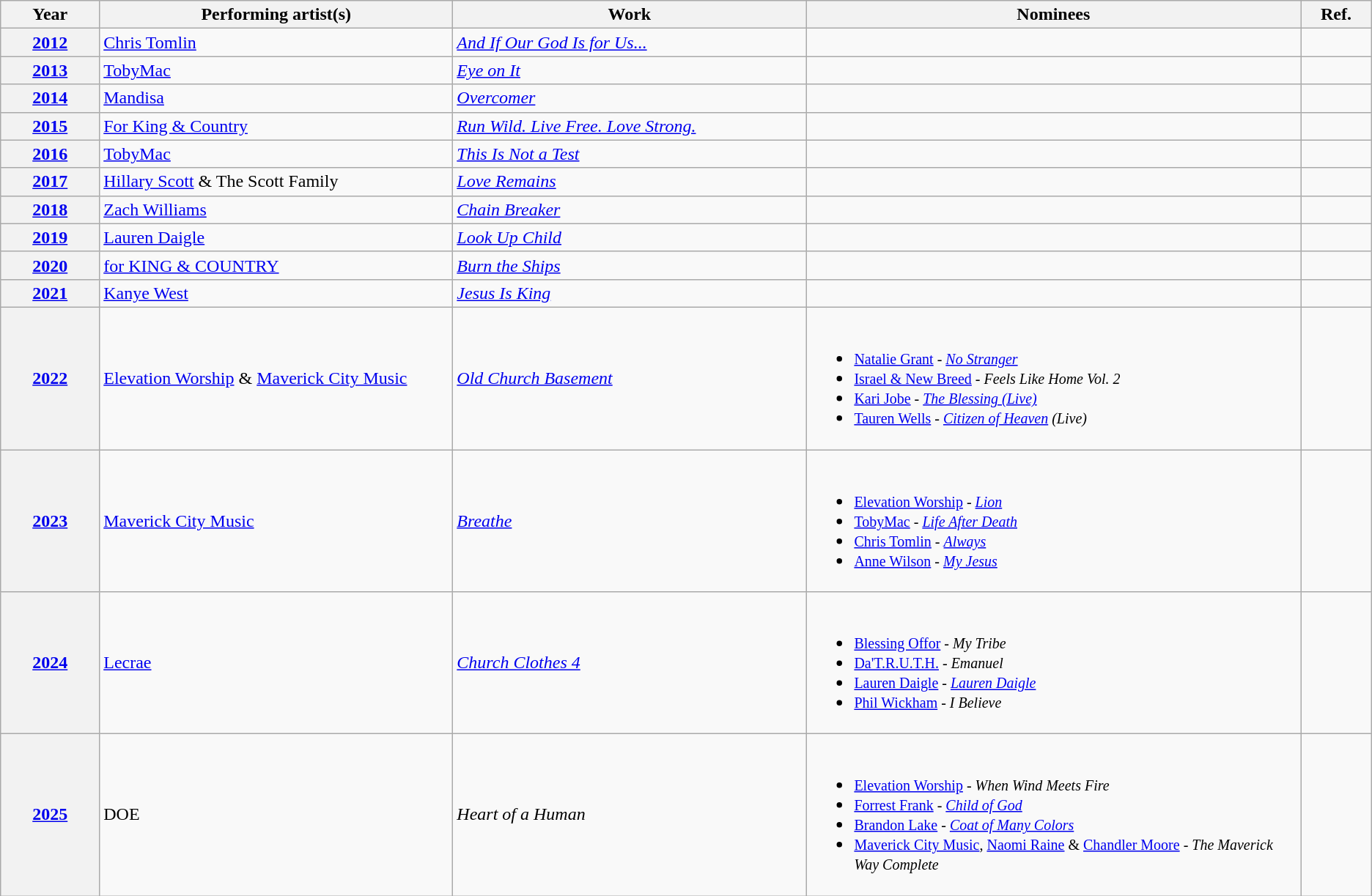<table class="wikitable">
<tr>
<th width="7%">Year</th>
<th width="25%">Performing artist(s)</th>
<th width="25%">Work</th>
<th width="35%" class=unsortable>Nominees</th>
<th width="5%" class=unsortable>Ref.</th>
</tr>
<tr>
<th scope="row" style="text-align:center;"><a href='#'>2012</a></th>
<td><a href='#'>Chris Tomlin</a></td>
<td><em><a href='#'>And If Our God Is for Us...</a></em></td>
<td></td>
<td style="text-align:center;"></td>
</tr>
<tr>
<th scope="row" style="text-align:center;"><a href='#'>2013</a></th>
<td><a href='#'>TobyMac</a></td>
<td><em><a href='#'>Eye on It</a></em></td>
<td></td>
<td style="text-align:center;"></td>
</tr>
<tr>
<th scope="row" style="text-align:center;"><a href='#'>2014</a></th>
<td><a href='#'>Mandisa</a></td>
<td><em><a href='#'>Overcomer</a></em></td>
<td></td>
<td style="text-align:center;"></td>
</tr>
<tr>
<th scope="row" style="text-align:center;"><a href='#'>2015</a></th>
<td><a href='#'>For King & Country</a></td>
<td><em><a href='#'>Run Wild. Live Free. Love Strong.</a></em></td>
<td></td>
<td align="center"></td>
</tr>
<tr>
<th scope="row" style="text-align:center;"><a href='#'>2016</a></th>
<td><a href='#'>TobyMac</a></td>
<td><em><a href='#'>This Is Not a Test</a></em></td>
<td></td>
<td style="text-align:center;"></td>
</tr>
<tr>
<th scope="row" style="text-align:center;"><a href='#'>2017</a></th>
<td><a href='#'>Hillary Scott</a> & The Scott Family</td>
<td><em><a href='#'>Love Remains</a></em></td>
<td></td>
<td style="text-align:center;"></td>
</tr>
<tr>
<th scope="row" style="text-align:center;"><a href='#'>2018</a></th>
<td><a href='#'>Zach Williams</a></td>
<td><em><a href='#'>Chain Breaker</a></em></td>
<td></td>
<td style="text-align:center;"></td>
</tr>
<tr>
<th scope="row" style="text-align:center;"><a href='#'>2019</a></th>
<td><a href='#'>Lauren Daigle</a></td>
<td><em><a href='#'>Look Up Child</a></em></td>
<td></td>
<td style="text-align:center;"></td>
</tr>
<tr>
<th scope="row" style="text-align:center;"><a href='#'>2020</a></th>
<td><a href='#'>for KING & COUNTRY</a></td>
<td><em><a href='#'>Burn the Ships</a></em></td>
<td></td>
<td style="text-align:center;"></td>
</tr>
<tr>
<th scope="row" style="text-align:center;"><a href='#'>2021</a></th>
<td><a href='#'>Kanye West</a></td>
<td><em><a href='#'>Jesus Is King</a></em></td>
<td></td>
<td style="text-align:center;"></td>
</tr>
<tr>
<th><a href='#'>2022</a></th>
<td><a href='#'>Elevation Worship</a> & <a href='#'>Maverick City Music</a></td>
<td><em><a href='#'>Old Church Basement</a></em></td>
<td><br><ul><li><small><a href='#'>Natalie Grant</a> - <em><a href='#'>No Stranger</a></em></small></li><li><small><a href='#'>Israel & New Breed</a> - <em>Feels Like Home Vol. 2</em></small></li><li><small><a href='#'>Kari Jobe</a> - <em><a href='#'>The Blessing (Live)</a></em></small></li><li><small><a href='#'>Tauren Wells</a> - <em><a href='#'>Citizen of Heaven</a> (Live)</em></small></li></ul></td>
<td></td>
</tr>
<tr>
<th><a href='#'>2023</a></th>
<td><a href='#'>Maverick City Music</a></td>
<td><em><a href='#'>Breathe</a></em></td>
<td><br><ul><li><small><a href='#'>Elevation Worship</a> - <em><a href='#'>Lion</a></em></small></li><li><small><a href='#'>TobyMac</a> - <em><a href='#'>Life After Death</a></em></small></li><li><small><a href='#'>Chris Tomlin</a> - <em><a href='#'>Always</a></em></small></li><li><small><a href='#'>Anne Wilson</a> - <em><a href='#'>My Jesus</a></em></small></li></ul></td>
<td></td>
</tr>
<tr>
<th><a href='#'>2024</a></th>
<td><a href='#'>Lecrae</a></td>
<td><em><a href='#'>Church Clothes 4</a></em></td>
<td><br><ul><li><small><a href='#'>Blessing Offor</a> - <em>My Tribe</em></small></li><li><small><a href='#'>Da'T.R.U.T.H.</a> - <em>Emanuel</em></small></li><li><small><a href='#'>Lauren Daigle</a> - <em><a href='#'>Lauren Daigle</a></em></small></li><li><small><a href='#'>Phil Wickham</a> - <em>I Believe</em></small></li></ul></td>
<td></td>
</tr>
<tr>
<th><a href='#'>2025</a></th>
<td>DOE</td>
<td><em>Heart of a Human</em></td>
<td><br><ul><li><small><a href='#'>Elevation Worship</a> <em>- When Wind Meets Fire</em></small></li><li><small><a href='#'>Forrest Frank</a> - <em><a href='#'>Child of God</a></em></small></li><li><small><a href='#'>Brandon Lake</a> - <em><a href='#'>Coat of Many Colors</a></em></small></li><li><small><a href='#'>Maverick City Music</a>, <a href='#'>Naomi Raine</a> & <a href='#'>Chandler Moore</a> - <em>The Maverick Way Complete</em></small></li></ul></td>
<td></td>
</tr>
</table>
